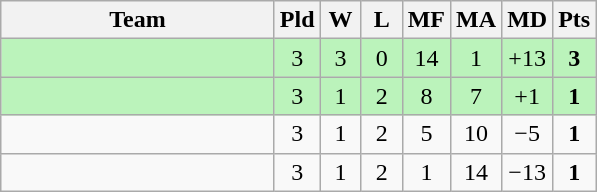<table class="wikitable" style="text-align:center">
<tr>
<th width="175">Team</th>
<th width="20">Pld</th>
<th width="20">W</th>
<th width="20">L</th>
<th width="20">MF</th>
<th width="20">MA</th>
<th width="20">MD</th>
<th width="20">Pts</th>
</tr>
<tr bgcolor="bbf3bb">
<td align="left"></td>
<td>3</td>
<td>3</td>
<td>0</td>
<td>14</td>
<td>1</td>
<td>+13</td>
<td><strong>3</strong></td>
</tr>
<tr bgcolor="bbf3bb">
<td align="left"></td>
<td>3</td>
<td>1</td>
<td>2</td>
<td>8</td>
<td>7</td>
<td>+1</td>
<td><strong>1</strong></td>
</tr>
<tr>
<td align="left"></td>
<td>3</td>
<td>1</td>
<td>2</td>
<td>5</td>
<td>10</td>
<td>−5</td>
<td><strong>1</strong></td>
</tr>
<tr>
<td align="left"></td>
<td>3</td>
<td>1</td>
<td>2</td>
<td>1</td>
<td>14</td>
<td>−13</td>
<td><strong>1</strong></td>
</tr>
</table>
